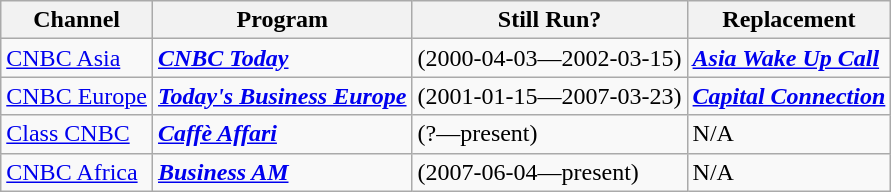<table class="wikitable">
<tr>
<th>Channel</th>
<th>Program</th>
<th>Still Run?</th>
<th>Replacement</th>
</tr>
<tr>
<td><a href='#'>CNBC Asia</a></td>
<td><strong><em><a href='#'>CNBC Today</a></em></strong></td>
<td> (2000-04-03—2002-03-15)</td>
<td><strong><em><a href='#'>Asia Wake Up Call</a></em></strong></td>
</tr>
<tr>
<td><a href='#'>CNBC Europe</a></td>
<td><strong><em><a href='#'>Today's Business Europe</a></em></strong></td>
<td> (2001-01-15—2007-03-23)</td>
<td><strong><em><a href='#'>Capital Connection</a></em></strong></td>
</tr>
<tr>
<td><a href='#'>Class CNBC</a></td>
<td><strong><em><a href='#'>Caffè Affari</a></em></strong></td>
<td> (?—present)</td>
<td>N/A</td>
</tr>
<tr>
<td><a href='#'>CNBC Africa</a></td>
<td><strong><em><a href='#'>Business AM</a></em></strong></td>
<td> (2007-06-04—present)</td>
<td>N/A</td>
</tr>
</table>
